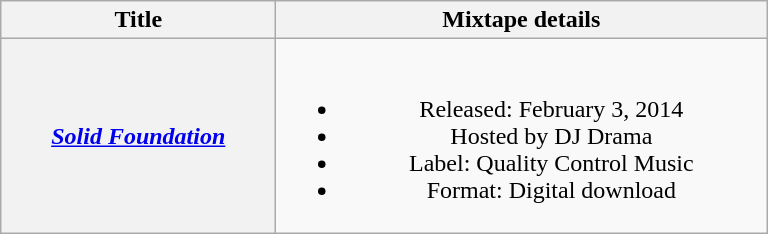<table class="wikitable plainrowheaders" style="text-align:center;">
<tr>
<th scope="col" style="width:11em;">Title</th>
<th scope="col" style="width:20em;">Mixtape details</th>
</tr>
<tr>
<th scope="row"><em><a href='#'>Solid Foundation</a></em></th>
<td><br><ul><li>Released: February 3, 2014</li><li>Hosted by DJ Drama</li><li>Label: Quality Control Music</li><li>Format: Digital download</li></ul></td>
</tr>
</table>
